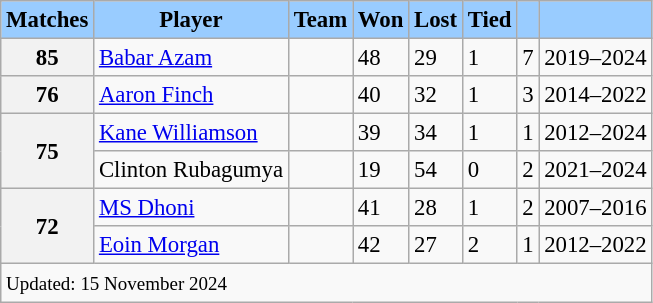<table class="wikitable sortable defaultcenter" style="font-size: 95%">
<tr>
<th style="background-color:#9cf;" scope="col">Matches</th>
<th style="background-color:#9cf;" scope="col">Player</th>
<th style="background-color:#9cf;" scope="col">Team</th>
<th style="background-color:#9cf;" scope="col">Won</th>
<th style="background-color:#9cf;" scope="col">Lost</th>
<th style="background-color:#9cf;" scope="col">Tied</th>
<th style="background-color:#9cf;" scope="col"></th>
<th style="background-color:#9cf;" scope="col"></th>
</tr>
<tr>
<th scope="row">85</th>
<td style="text-align:left;"><a href='#'>Babar Azam</a></td>
<td style="text-align:left;"></td>
<td>48</td>
<td>29</td>
<td>1</td>
<td>7</td>
<td>2019–2024</td>
</tr>
<tr>
<th scope="row">76</th>
<td style="text-align:left;"><a href='#'>Aaron Finch</a></td>
<td style="text-align:left;"></td>
<td>40</td>
<td>32</td>
<td>1</td>
<td>3</td>
<td>2014–2022</td>
</tr>
<tr>
<th scope="row" rowspan=2>75</th>
<td style="text-align:left;"><a href='#'>Kane Williamson</a></td>
<td style="text-align:left;"></td>
<td>39</td>
<td>34</td>
<td>1</td>
<td>1</td>
<td>2012–2024</td>
</tr>
<tr>
<td>Clinton Rubagumya</td>
<td style="text-align:left;"></td>
<td>19</td>
<td>54</td>
<td>0</td>
<td>2</td>
<td>2021–2024</td>
</tr>
<tr>
<th scope="row" rowspan=2>72</th>
<td style="text-align:left;"><a href='#'>MS Dhoni</a></td>
<td style="text-align:left;"></td>
<td>41</td>
<td>28</td>
<td>1</td>
<td>2</td>
<td>2007–2016</td>
</tr>
<tr>
<td style="text-align:left;"><a href='#'>Eoin Morgan</a></td>
<td style="text-align:left;"></td>
<td>42</td>
<td>27</td>
<td>2</td>
<td>1</td>
<td>2012–2022</td>
</tr>
<tr class="sortbottom">
<td scope="row" colspan=8 style="text-align:left;"><small>Updated: 15 November 2024</small></td>
</tr>
</table>
